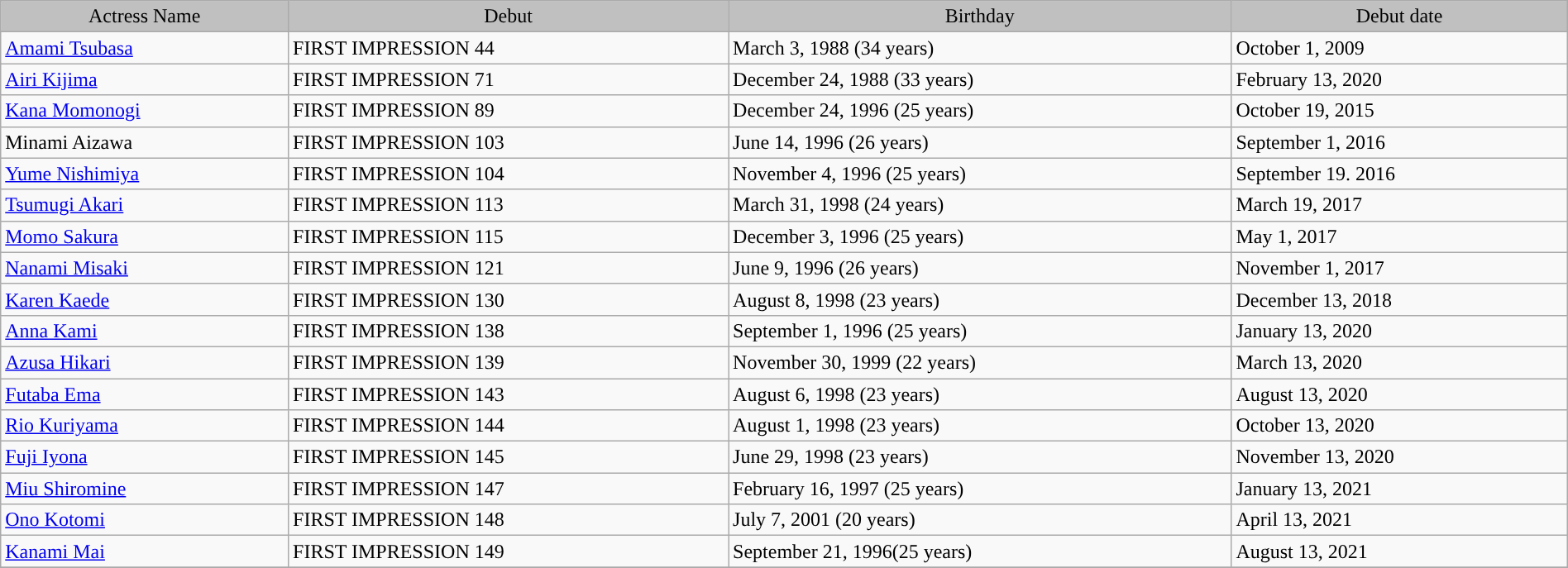<table class="wikitable" width="100%">
<tr style="background:#C0C0C0; color:black" align="center">
<td style="width:20%”">Actress Name</td>
<td style="width:30%”">Debut</td>
<td style="width:30%”">Birthday</td>
<td style="width:20%”">Debut date</td>
</tr>
<tr>
<td><a href='#'>Amami Tsubasa</a></td>
<td>FIRST IMPRESSION 44</td>
<td>March 3, 1988 (34 years)</td>
<td>October 1, 2009</td>
</tr>
<tr>
<td><a href='#'>Airi Kijima</a></td>
<td>FIRST IMPRESSION 71</td>
<td>December 24, 1988 (33 years)</td>
<td>February 13, 2020</td>
</tr>
<tr>
<td><a href='#'>Kana Momonogi</a></td>
<td>FIRST IMPRESSION 89</td>
<td>December 24, 1996 (25 years)</td>
<td>October 19, 2015</td>
</tr>
<tr>
<td>Minami Aizawa</td>
<td>FIRST IMPRESSION 103</td>
<td>June 14, 1996 (26 years)</td>
<td>September 1, 2016</td>
</tr>
<tr>
<td><a href='#'>Yume Nishimiya</a></td>
<td>FIRST IMPRESSION 104</td>
<td>November 4, 1996 (25 years)</td>
<td>September 19. 2016</td>
</tr>
<tr>
<td><a href='#'>Tsumugi Akari</a></td>
<td>FIRST IMPRESSION 113</td>
<td>March 31, 1998 (24 years)</td>
<td>March 19, 2017</td>
</tr>
<tr>
<td><a href='#'>Momo Sakura</a></td>
<td>FIRST IMPRESSION  115</td>
<td>December 3, 1996 (25 years)</td>
<td>May 1, 2017</td>
</tr>
<tr>
<td><a href='#'>Nanami Misaki</a></td>
<td>FIRST IMPRESSION 121</td>
<td>June 9, 1996 (26 years)</td>
<td>November 1, 2017</td>
</tr>
<tr>
<td><a href='#'>Karen Kaede</a></td>
<td>FIRST IMPRESSION 130</td>
<td>August 8, 1998 (23 years)</td>
<td>December 13, 2018</td>
</tr>
<tr>
<td><a href='#'>Anna Kami</a></td>
<td>FIRST IMPRESSION 138</td>
<td>September 1, 1996 (25 years)</td>
<td>January 13, 2020</td>
</tr>
<tr>
<td><a href='#'>Azusa Hikari</a></td>
<td>FIRST IMPRESSION 139</td>
<td>November 30, 1999 (22 years)</td>
<td>March 13, 2020</td>
</tr>
<tr>
<td><a href='#'>Futaba Ema</a></td>
<td>FIRST IMPRESSION 143</td>
<td>August 6, 1998 (23 years)</td>
<td>August 13, 2020</td>
</tr>
<tr>
<td><a href='#'>Rio Kuriyama</a></td>
<td>FIRST IMPRESSION 144</td>
<td>August 1, 1998 (23 years)</td>
<td>October 13, 2020</td>
</tr>
<tr>
<td><a href='#'>Fuji Iyona</a></td>
<td>FIRST IMPRESSION 145</td>
<td>June 29, 1998 (23 years)</td>
<td>November 13, 2020</td>
</tr>
<tr>
<td><a href='#'>Miu Shiromine</a></td>
<td>FIRST IMPRESSION 147</td>
<td>February 16, 1997 (25 years)</td>
<td>January 13, 2021</td>
</tr>
<tr>
<td><a href='#'>Ono Kotomi</a></td>
<td>FIRST IMPRESSION 148</td>
<td>July 7, 2001 (20 years)</td>
<td>April 13, 2021</td>
</tr>
<tr>
<td><a href='#'>Kanami Mai</a></td>
<td>FIRST IMPRESSION 149</td>
<td>September 21, 1996(25 years)</td>
<td>August 13, 2021</td>
</tr>
<tr>
</tr>
</table>
